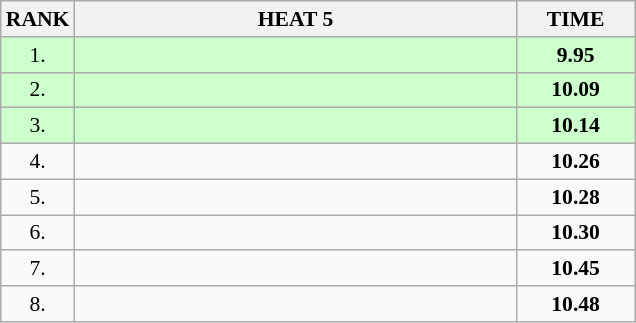<table class="wikitable" style="border-collapse: collapse; font-size: 90%;">
<tr>
<th>RANK</th>
<th style="width: 20em">HEAT 5</th>
<th style="width: 5em">TIME</th>
</tr>
<tr style="background:#ccffcc;">
<td align="center">1.</td>
<td></td>
<td align="center"><strong>9.95</strong></td>
</tr>
<tr style="background:#ccffcc;">
<td align="center">2.</td>
<td></td>
<td align="center"><strong>10.09</strong></td>
</tr>
<tr style="background:#ccffcc;">
<td align="center">3.</td>
<td></td>
<td align="center"><strong>10.14</strong></td>
</tr>
<tr>
<td align="center">4.</td>
<td></td>
<td align="center"><strong>10.26</strong></td>
</tr>
<tr>
<td align="center">5.</td>
<td></td>
<td align="center"><strong>10.28</strong></td>
</tr>
<tr>
<td align="center">6.</td>
<td></td>
<td align="center"><strong>10.30</strong></td>
</tr>
<tr>
<td align="center">7.</td>
<td></td>
<td align="center"><strong>10.45</strong></td>
</tr>
<tr>
<td align="center">8.</td>
<td></td>
<td align="center"><strong>10.48</strong></td>
</tr>
</table>
